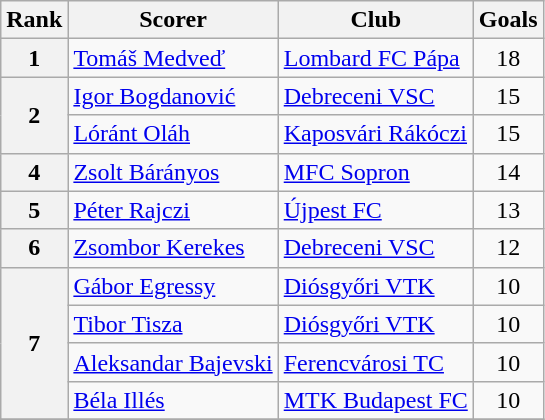<table class="wikitable" style="text-align:center">
<tr>
<th>Rank</th>
<th>Scorer</th>
<th>Club</th>
<th>Goals</th>
</tr>
<tr>
<th rowspan="1">1</th>
<td align="left"> <a href='#'>Tomáš Medveď</a></td>
<td align="left"><a href='#'>Lombard FC Pápa</a></td>
<td>18</td>
</tr>
<tr>
<th rowspan="2">2</th>
<td align="left"> <a href='#'>Igor Bogdanović</a></td>
<td align="left"><a href='#'>Debreceni VSC</a></td>
<td>15</td>
</tr>
<tr>
<td align="left"> <a href='#'>Lóránt Oláh</a></td>
<td align="left"><a href='#'>Kaposvári Rákóczi</a></td>
<td>15</td>
</tr>
<tr>
<th rowspan="1">4</th>
<td align="left"> <a href='#'>Zsolt Bárányos</a></td>
<td align="left"><a href='#'>MFC Sopron</a></td>
<td>14</td>
</tr>
<tr>
<th rowspan="1">5</th>
<td align="left"> <a href='#'>Péter Rajczi</a></td>
<td align="left"><a href='#'>Újpest FC</a></td>
<td>13</td>
</tr>
<tr>
<th rowspan="1">6</th>
<td align="left"> <a href='#'>Zsombor Kerekes</a></td>
<td align="left"><a href='#'>Debreceni VSC</a></td>
<td>12</td>
</tr>
<tr>
<th rowspan="4">7</th>
<td align="left"> <a href='#'>Gábor Egressy</a></td>
<td align="left"><a href='#'>Diósgyőri VTK</a></td>
<td>10</td>
</tr>
<tr>
<td align="left"> <a href='#'>Tibor Tisza</a></td>
<td align="left"><a href='#'>Diósgyőri VTK</a></td>
<td>10</td>
</tr>
<tr>
<td align="left"> <a href='#'>Aleksandar Bajevski</a></td>
<td align="left"><a href='#'>Ferencvárosi TC</a></td>
<td>10</td>
</tr>
<tr>
<td align="left"> <a href='#'>Béla Illés</a></td>
<td align="left"><a href='#'>MTK Budapest FC</a></td>
<td>10</td>
</tr>
<tr>
</tr>
</table>
